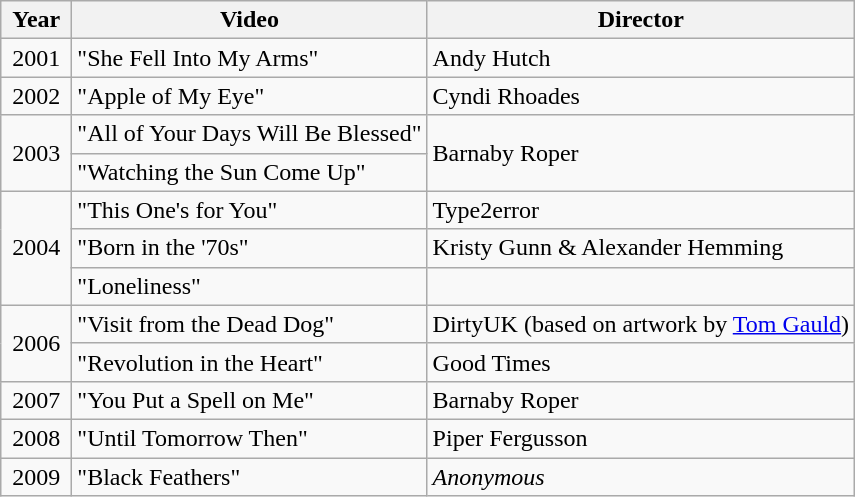<table class="wikitable">
<tr>
<th align="center" valign="top" width="40">Year</th>
<th align="left" valign="top">Video</th>
<th align="left" valign="top">Director</th>
</tr>
<tr>
<td align="center" rowspan="1">2001</td>
<td align="left" valign="top">"She Fell Into My Arms"</td>
<td align="left" valign="top">Andy Hutch</td>
</tr>
<tr>
<td align="center" rowspan="1">2002</td>
<td align="left" valign="top">"Apple of My Eye"</td>
<td align="left" valign="top">Cyndi Rhoades</td>
</tr>
<tr>
<td align="center" rowspan="2">2003</td>
<td align="left" valign="top">"All of Your Days Will Be Blessed"</td>
<td align="left" rowspan="2">Barnaby Roper</td>
</tr>
<tr>
<td align="left" valign="top">"Watching the Sun Come Up"</td>
</tr>
<tr>
<td align="center" rowspan="3">2004</td>
<td align="left" valign="top">"This One's for You"</td>
<td align="left" valign="top">Type2error</td>
</tr>
<tr>
<td align="left" valign="top">"Born in the '70s"</td>
<td align="left" valign="top">Kristy Gunn & Alexander Hemming</td>
</tr>
<tr>
<td align="left" valign="top">"Loneliness"</td>
<td align="left" valign="top"></td>
</tr>
<tr>
<td align="center" rowspan="2">2006</td>
<td align="left" valign="top">"Visit from the Dead Dog"</td>
<td align="left" valign="top">DirtyUK (based on artwork by <a href='#'>Tom Gauld</a>)</td>
</tr>
<tr>
<td align="left" valign="top">"Revolution in the Heart"</td>
<td align="left" valign="top">Good Times</td>
</tr>
<tr>
<td align="center" rowspan="1">2007</td>
<td align="left" valign="top">"You Put a Spell on Me"</td>
<td align="left" valign="top">Barnaby Roper</td>
</tr>
<tr>
<td align="center" rowspan="1">2008</td>
<td align="left" valign="top">"Until Tomorrow Then"</td>
<td align="left" valign="top">Piper Fergusson</td>
</tr>
<tr>
<td align="center" rowspan="1">2009</td>
<td align="left" valign="top">"Black Feathers"</td>
<td align="left" valign="top"><em>Anonymous</em></td>
</tr>
</table>
